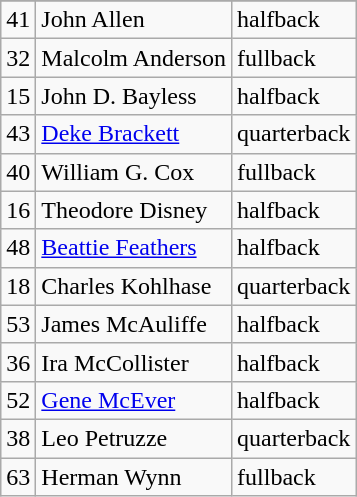<table class="wikitable">
<tr>
</tr>
<tr>
<td>41</td>
<td>John Allen</td>
<td>halfback</td>
</tr>
<tr>
<td>32</td>
<td>Malcolm Anderson</td>
<td>fullback</td>
</tr>
<tr>
<td>15</td>
<td>John D. Bayless</td>
<td>halfback</td>
</tr>
<tr>
<td>43</td>
<td><a href='#'>Deke Brackett</a></td>
<td>quarterback</td>
</tr>
<tr>
<td>40</td>
<td>William G. Cox</td>
<td>fullback</td>
</tr>
<tr>
<td>16</td>
<td>Theodore Disney</td>
<td>halfback</td>
</tr>
<tr>
<td>48</td>
<td><a href='#'>Beattie Feathers</a></td>
<td>halfback</td>
</tr>
<tr>
<td>18</td>
<td>Charles Kohlhase</td>
<td>quarterback</td>
</tr>
<tr>
<td>53</td>
<td>James McAuliffe</td>
<td>halfback</td>
</tr>
<tr>
<td>36</td>
<td>Ira McCollister</td>
<td>halfback</td>
</tr>
<tr>
<td>52</td>
<td><a href='#'>Gene McEver</a></td>
<td>halfback</td>
</tr>
<tr>
<td>38</td>
<td>Leo Petruzze</td>
<td>quarterback</td>
</tr>
<tr>
<td>63</td>
<td>Herman Wynn</td>
<td>fullback</td>
</tr>
</table>
